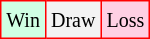<table class="wikitable">
<tr>
<td style="background-color: #d0ffe3; border:1px solid red;"><small>Win</small></td>
<td style="background-color: #f3f3f3; border:1px solid red;"><small>Draw</small></td>
<td style="background-color: #ffd0e3; border:1px solid red;"><small>Loss</small></td>
</tr>
</table>
